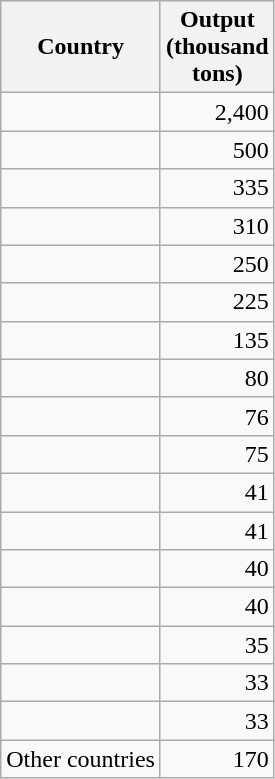<table class="wikitable sortable collapsible">
<tr>
<th>Country</th>
<th data-sort-type="number">Output<br>(thousand<br> tons)</th>
</tr>
<tr>
<td></td>
<td align="right">2,400</td>
</tr>
<tr>
<td></td>
<td align="right">500</td>
</tr>
<tr>
<td></td>
<td align="right">335</td>
</tr>
<tr>
<td></td>
<td align="right">310</td>
</tr>
<tr>
<td></td>
<td align="right">250</td>
</tr>
<tr>
<td></td>
<td align="right">225</td>
</tr>
<tr>
<td></td>
<td align="right">135</td>
</tr>
<tr>
<td></td>
<td align="right">80</td>
</tr>
<tr>
<td></td>
<td align="right">76</td>
</tr>
<tr>
<td></td>
<td align="right">75</td>
</tr>
<tr>
<td></td>
<td align="right">41</td>
</tr>
<tr>
<td></td>
<td align="right">41</td>
</tr>
<tr>
<td></td>
<td align="right">40</td>
</tr>
<tr>
<td></td>
<td align="right">40</td>
</tr>
<tr>
<td></td>
<td align="right">35</td>
</tr>
<tr>
<td></td>
<td align="right">33</td>
</tr>
<tr>
<td></td>
<td align="right">33</td>
</tr>
<tr>
<td>Other countries</td>
<td align="right">170</td>
</tr>
</table>
